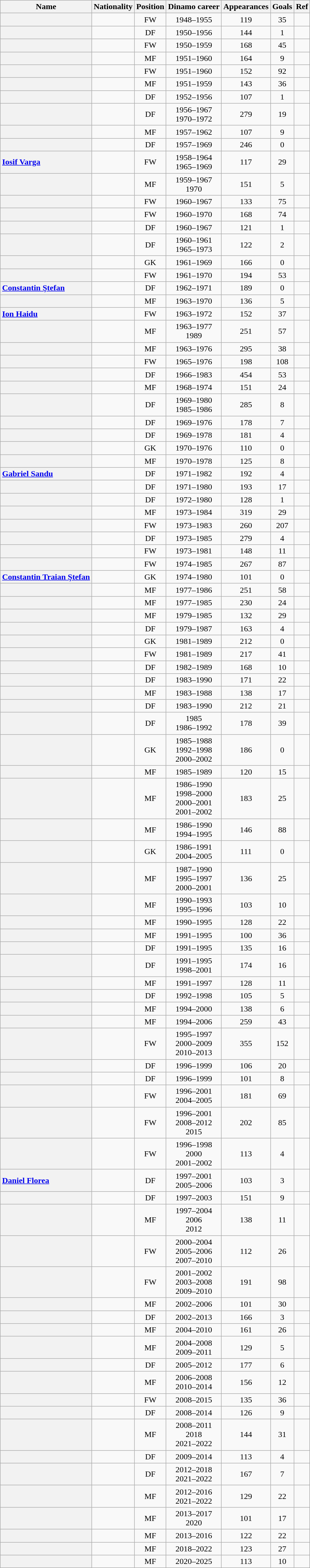<table class="wikitable plainrowheaders sortable" style="text-align:center">
<tr>
<th scope=col>Name</th>
<th scope=col>Nationality</th>
<th scope=col>Position</th>
<th scope=col>Dinamo career</th>
<th scope=col>Appearances</th>
<th scope=col>Goals</th>
<th scope=col class=unsortable>Ref</th>
</tr>
<tr>
<th scope=row style=text-align:left></th>
<td align="left"></td>
<td>FW</td>
<td>1948–1955</td>
<td>119</td>
<td>35</td>
<td></td>
</tr>
<tr>
<th scope=row style=text-align:left></th>
<td align="left"></td>
<td>DF</td>
<td>1950–1956</td>
<td>144</td>
<td>1</td>
<td></td>
</tr>
<tr>
<th scope=row style=text-align:left></th>
<td align="left"></td>
<td>FW</td>
<td>1950–1959</td>
<td>168</td>
<td>45</td>
<td></td>
</tr>
<tr>
<th scope=row style=text-align:left></th>
<td align="left"></td>
<td>MF</td>
<td>1951–1960</td>
<td>164</td>
<td>9</td>
<td></td>
</tr>
<tr>
<th scope=row style=text-align:left></th>
<td align="left"></td>
<td>FW</td>
<td>1951–1960</td>
<td>152</td>
<td>92</td>
<td></td>
</tr>
<tr>
<th scope=row style=text-align:left></th>
<td align="left"></td>
<td>MF</td>
<td>1951–1959</td>
<td>143</td>
<td>36</td>
<td></td>
</tr>
<tr>
<th scope=row style=text-align:left></th>
<td align="left"></td>
<td>DF</td>
<td>1952–1956</td>
<td>107</td>
<td>1</td>
<td></td>
</tr>
<tr>
<th scope=row style=text-align:left></th>
<td align="left"></td>
<td>DF</td>
<td>1956–1967<br>1970–1972</td>
<td>279</td>
<td>19</td>
<td></td>
</tr>
<tr>
<th scope=row style=text-align:left></th>
<td align="left"></td>
<td>MF</td>
<td>1957–1962</td>
<td>107</td>
<td>9</td>
<td></td>
</tr>
<tr>
<th scope=row style=text-align:left></th>
<td align="left"></td>
<td>DF</td>
<td>1957–1969</td>
<td>246</td>
<td>0</td>
<td></td>
</tr>
<tr>
<th scope=row style=text-align:left><a href='#'>Iosif Varga</a></th>
<td align="left"></td>
<td>FW</td>
<td>1958–1964<br>1965–1969</td>
<td>117</td>
<td>29</td>
<td></td>
</tr>
<tr>
<th scope=row style=text-align:left></th>
<td align="left"></td>
<td>MF</td>
<td>1959–1967<br>1970</td>
<td>151</td>
<td>5</td>
<td></td>
</tr>
<tr>
<th scope=row style=text-align:left></th>
<td align="left"></td>
<td>FW</td>
<td>1960–1967</td>
<td>133</td>
<td>75</td>
<td></td>
</tr>
<tr>
<th scope=row style=text-align:left></th>
<td align="left"></td>
<td>FW</td>
<td>1960–1970</td>
<td>168</td>
<td>74</td>
<td></td>
</tr>
<tr>
<th scope=row style=text-align:left></th>
<td align="left"></td>
<td>DF</td>
<td>1960–1967</td>
<td>121</td>
<td>1</td>
<td></td>
</tr>
<tr>
<th scope=row style=text-align:left></th>
<td align="left"></td>
<td>DF</td>
<td>1960–1961<br>1965–1973</td>
<td>122</td>
<td>2</td>
<td></td>
</tr>
<tr>
<th scope=row style=text-align:left></th>
<td align="left"></td>
<td>GK</td>
<td>1961–1969</td>
<td>166</td>
<td>0</td>
<td></td>
</tr>
<tr>
<th scope=row style=text-align:left></th>
<td align="left"></td>
<td>FW</td>
<td>1961–1970</td>
<td>194</td>
<td>53</td>
<td></td>
</tr>
<tr>
<th scope=row style=text-align:left><a href='#'>Constantin Ștefan</a></th>
<td align="left"></td>
<td>DF</td>
<td>1962–1971</td>
<td>189</td>
<td>0</td>
<td></td>
</tr>
<tr>
<th scope=row style=text-align:left></th>
<td align="left"></td>
<td>MF</td>
<td>1963–1970</td>
<td>136</td>
<td>5</td>
<td></td>
</tr>
<tr>
<th scope=row style=text-align:left><a href='#'>Ion Haidu</a></th>
<td align="left"></td>
<td>FW</td>
<td>1963–1972</td>
<td>152</td>
<td>37</td>
<td></td>
</tr>
<tr>
<th scope=row style=text-align:left></th>
<td align="left"></td>
<td>MF</td>
<td>1963–1977<br>1989</td>
<td>251</td>
<td>57</td>
<td></td>
</tr>
<tr>
<th scope=row style=text-align:left></th>
<td align="left"></td>
<td>MF</td>
<td>1963–1976</td>
<td>295</td>
<td>38</td>
<td></td>
</tr>
<tr>
<th scope=row style=text-align:left></th>
<td align="left"></td>
<td>FW</td>
<td>1965–1976</td>
<td>198</td>
<td>108</td>
<td></td>
</tr>
<tr>
<th scope=row style=text-align:left></th>
<td align="left"></td>
<td>DF</td>
<td>1966–1983</td>
<td>454</td>
<td>53</td>
<td></td>
</tr>
<tr>
<th scope=row style=text-align:left></th>
<td align="left"></td>
<td>MF</td>
<td>1968–1974</td>
<td>151</td>
<td>24</td>
<td></td>
</tr>
<tr>
<th scope=row style=text-align:left></th>
<td align="left"></td>
<td>DF</td>
<td>1969–1980<br>1985–1986</td>
<td>285</td>
<td>8</td>
<td></td>
</tr>
<tr>
<th scope=row style=text-align:left></th>
<td align="left"></td>
<td>DF</td>
<td>1969–1976</td>
<td>178</td>
<td>7</td>
<td></td>
</tr>
<tr>
<th scope=row style=text-align:left></th>
<td align="left"></td>
<td>DF</td>
<td>1969–1978</td>
<td>181</td>
<td>4</td>
<td></td>
</tr>
<tr>
<th scope=row style=text-align:left></th>
<td align="left"></td>
<td>GK</td>
<td>1970–1976</td>
<td>110</td>
<td>0</td>
<td></td>
</tr>
<tr>
<th scope=row style=text-align:left></th>
<td align="left"></td>
<td>MF</td>
<td>1970–1978</td>
<td>125</td>
<td>8</td>
<td></td>
</tr>
<tr>
<th scope=row style=text-align:left><a href='#'>Gabriel Sandu</a></th>
<td align="left"></td>
<td>DF</td>
<td>1971–1982</td>
<td>192</td>
<td>4</td>
<td></td>
</tr>
<tr>
<th scope=row style=text-align:left></th>
<td align="left"></td>
<td>DF</td>
<td>1971–1980</td>
<td>193</td>
<td>17</td>
<td></td>
</tr>
<tr>
<th scope=row style=text-align:left></th>
<td align="left"></td>
<td>DF</td>
<td>1972–1980</td>
<td>128</td>
<td>1</td>
<td></td>
</tr>
<tr>
<th scope=row style=text-align:left></th>
<td align="left"></td>
<td>MF</td>
<td>1973–1984</td>
<td>319</td>
<td>29</td>
<td></td>
</tr>
<tr>
<th scope=row style=text-align:left></th>
<td align="left"></td>
<td>FW</td>
<td>1973–1983</td>
<td>260</td>
<td>207</td>
<td></td>
</tr>
<tr>
<th scope=row style=text-align:left></th>
<td align="left"></td>
<td>DF</td>
<td>1973–1985</td>
<td>279</td>
<td>4</td>
<td></td>
</tr>
<tr>
<th scope=row style=text-align:left></th>
<td align="left"></td>
<td>FW</td>
<td>1973–1981</td>
<td>148</td>
<td>11</td>
<td></td>
</tr>
<tr>
<th scope=row style=text-align:left></th>
<td align="left"></td>
<td>FW</td>
<td>1974–1985</td>
<td>267</td>
<td>87</td>
<td></td>
</tr>
<tr>
<th scope=row style=text-align:left><a href='#'>Constantin Traian Ștefan</a></th>
<td align="left"></td>
<td>GK</td>
<td>1974–1980</td>
<td>101</td>
<td>0</td>
<td></td>
</tr>
<tr>
<th scope=row style=text-align:left></th>
<td align="left"></td>
<td>MF</td>
<td>1977–1986</td>
<td>251</td>
<td>58</td>
<td></td>
</tr>
<tr>
<th scope=row style=text-align:left></th>
<td align="left"></td>
<td>MF</td>
<td>1977–1985</td>
<td>230</td>
<td>24</td>
<td></td>
</tr>
<tr>
<th scope=row style=text-align:left></th>
<td align="left"></td>
<td>MF</td>
<td>1979–1985</td>
<td>132</td>
<td>29</td>
<td></td>
</tr>
<tr>
<th scope=row style=text-align:left></th>
<td align="left"></td>
<td>DF</td>
<td>1979–1987</td>
<td>163</td>
<td>4</td>
<td></td>
</tr>
<tr>
<th scope=row style=text-align:left></th>
<td align="left"></td>
<td>GK</td>
<td>1981–1989</td>
<td>212</td>
<td>0</td>
<td></td>
</tr>
<tr>
<th scope=row style=text-align:left></th>
<td align="left"></td>
<td>FW</td>
<td>1981–1989</td>
<td>217</td>
<td>41</td>
<td></td>
</tr>
<tr>
<th scope=row style=text-align:left></th>
<td align="left"></td>
<td>DF</td>
<td>1982–1989</td>
<td>168</td>
<td>10</td>
<td></td>
</tr>
<tr>
<th scope=row style=text-align:left></th>
<td align="left"></td>
<td>DF</td>
<td>1983–1990</td>
<td>171</td>
<td>22</td>
<td></td>
</tr>
<tr>
<th scope=row style=text-align:left></th>
<td align="left"></td>
<td>MF</td>
<td>1983–1988</td>
<td>138</td>
<td>17</td>
<td></td>
</tr>
<tr>
<th scope=row style=text-align:left></th>
<td align="left"></td>
<td>DF</td>
<td>1983–1990</td>
<td>212</td>
<td>21</td>
<td></td>
</tr>
<tr>
<th scope=row style=text-align:left></th>
<td align="left"></td>
<td>DF</td>
<td>1985<br>1986–1992</td>
<td>178</td>
<td>39</td>
<td></td>
</tr>
<tr>
<th scope=row style=text-align:left></th>
<td align="left"></td>
<td>GK</td>
<td>1985–1988<br>1992–1998<br>2000–2002</td>
<td>186</td>
<td>0</td>
<td></td>
</tr>
<tr>
<th scope=row style=text-align:left></th>
<td align="left"></td>
<td>MF</td>
<td>1985–1989</td>
<td>120</td>
<td>15</td>
<td></td>
</tr>
<tr>
<th scope=row style=text-align:left></th>
<td align="left"></td>
<td>MF</td>
<td>1986–1990<br>1998–2000<br>2000–2001<br>2001–2002</td>
<td>183</td>
<td>25</td>
<td></td>
</tr>
<tr>
<th scope=row style=text-align:left></th>
<td align="left"></td>
<td>MF</td>
<td>1986–1990<br>1994–1995</td>
<td>146</td>
<td>88</td>
<td></td>
</tr>
<tr>
<th scope=row style=text-align:left></th>
<td align="left"></td>
<td>GK</td>
<td>1986–1991<br>2004–2005</td>
<td>111</td>
<td>0</td>
<td></td>
</tr>
<tr>
<th scope=row style=text-align:left></th>
<td align="left"></td>
<td>MF</td>
<td>1987–1990<br>1995–1997<br>2000–2001</td>
<td>136</td>
<td>25</td>
<td></td>
</tr>
<tr>
<th scope=row style=text-align:left></th>
<td align="left"></td>
<td>MF</td>
<td>1990–1993<br>1995–1996</td>
<td>103</td>
<td>10</td>
<td></td>
</tr>
<tr>
<th scope=row style=text-align:left></th>
<td align="left"></td>
<td>MF</td>
<td>1990–1995</td>
<td>128</td>
<td>22</td>
<td></td>
</tr>
<tr>
<th scope=row style=text-align:left></th>
<td align="left"></td>
<td>MF</td>
<td>1991–1995</td>
<td>100</td>
<td>36</td>
<td></td>
</tr>
<tr>
<th scope=row style=text-align:left></th>
<td align="left"></td>
<td>DF</td>
<td>1991–1995</td>
<td>135</td>
<td>16</td>
<td></td>
</tr>
<tr>
<th scope=row style=text-align:left></th>
<td align="left"></td>
<td>DF</td>
<td>1991–1995<br>1998–2001</td>
<td>174</td>
<td>16</td>
<td></td>
</tr>
<tr>
<th scope=row style=text-align:left></th>
<td align="left"></td>
<td>MF</td>
<td>1991–1997</td>
<td>128</td>
<td>11</td>
<td></td>
</tr>
<tr>
<th scope=row style=text-align:left></th>
<td align="left"></td>
<td>DF</td>
<td>1992–1998</td>
<td>105</td>
<td>5</td>
<td></td>
</tr>
<tr>
<th scope=row style=text-align:left></th>
<td align="left"></td>
<td>MF</td>
<td>1994–2000</td>
<td>138</td>
<td>6</td>
<td></td>
</tr>
<tr>
<th scope=row style=text-align:left></th>
<td align="left"></td>
<td>MF</td>
<td>1994–2006</td>
<td>259</td>
<td>43</td>
<td></td>
</tr>
<tr>
<th scope=row style=text-align:left></th>
<td align="left"></td>
<td>FW</td>
<td>1995–1997<br>2000–2009<br>2010–2013</td>
<td>355</td>
<td>152</td>
<td></td>
</tr>
<tr>
<th scope=row style=text-align:left></th>
<td align="left"></td>
<td>DF</td>
<td>1996–1999</td>
<td>106</td>
<td>20</td>
<td></td>
</tr>
<tr>
<th scope=row style=text-align:left></th>
<td align="left"></td>
<td>DF</td>
<td>1996–1999</td>
<td>101</td>
<td>8</td>
<td></td>
</tr>
<tr>
<th scope=row style=text-align:left></th>
<td align="left"></td>
<td>FW</td>
<td>1996–2001<br>2004–2005</td>
<td>181</td>
<td>69</td>
<td></td>
</tr>
<tr>
<th scope=row style=text-align:left></th>
<td align="left"></td>
<td>FW</td>
<td>1996–2001<br>2008–2012<br>2015</td>
<td>202</td>
<td>85</td>
<td></td>
</tr>
<tr>
<th scope=row style=text-align:left></th>
<td align="left"></td>
<td>FW</td>
<td>1996–1998<br>2000<br>2001–2002</td>
<td>113</td>
<td>4</td>
<td></td>
</tr>
<tr>
<th scope=row style=text-align:left><a href='#'>Daniel Florea</a></th>
<td align="left"></td>
<td>DF</td>
<td>1997–2001<br>2005–2006<br></td>
<td>103</td>
<td>3</td>
<td></td>
</tr>
<tr>
<th scope=row style=text-align:left></th>
<td align="left"></td>
<td>DF</td>
<td>1997–2003</td>
<td>151</td>
<td>9</td>
<td></td>
</tr>
<tr>
<th scope=row style=text-align:left></th>
<td align="left"></td>
<td>MF</td>
<td>1997–2004<br>2006<br>2012</td>
<td>138</td>
<td>11</td>
<td></td>
</tr>
<tr>
<th scope=row style=text-align:left></th>
<td align="left"></td>
<td>FW</td>
<td>2000–2004<br>2005–2006<br>2007–2010</td>
<td>112</td>
<td>26</td>
<td></td>
</tr>
<tr>
<th scope=row style=text-align:left></th>
<td align="left"></td>
<td>FW</td>
<td>2001–2002<br>2003–2008<br>2009–2010</td>
<td>191</td>
<td>98</td>
<td></td>
</tr>
<tr>
<th scope=row style=text-align:left></th>
<td align="left"></td>
<td>MF</td>
<td>2002–2006</td>
<td>101</td>
<td>30</td>
<td></td>
</tr>
<tr>
<th scope=row style=text-align:left></th>
<td align="left"></td>
<td>DF</td>
<td>2002–2013</td>
<td>166</td>
<td>3</td>
<td></td>
</tr>
<tr>
<th scope=row style=text-align:left></th>
<td align="left"></td>
<td>MF</td>
<td>2004–2010</td>
<td>161</td>
<td>26</td>
<td></td>
</tr>
<tr>
<th scope=row style=text-align:left></th>
<td align="left"></td>
<td>MF</td>
<td>2004–2008<br>2009–2011</td>
<td>129</td>
<td>5</td>
<td></td>
</tr>
<tr>
<th scope=row style=text-align:left></th>
<td align="left"></td>
<td>DF</td>
<td>2005–2012</td>
<td>177</td>
<td>6</td>
<td></td>
</tr>
<tr>
<th scope=row style=text-align:left></th>
<td align="left"></td>
<td>MF</td>
<td>2006–2008<br>2010–2014</td>
<td>156</td>
<td>12</td>
<td></td>
</tr>
<tr>
<th scope=row style=text-align:left></th>
<td align="left"></td>
<td>FW</td>
<td>2008–2015</td>
<td>135</td>
<td>36</td>
<td></td>
</tr>
<tr>
<th scope=row style=text-align:left></th>
<td align="left"></td>
<td>DF</td>
<td>2008–2014</td>
<td>126</td>
<td>9</td>
<td></td>
</tr>
<tr>
<th scope=row style=text-align:left></th>
<td align="left"></td>
<td>MF</td>
<td>2008–2011<br>2018<br>2021–2022</td>
<td>144</td>
<td>31</td>
<td></td>
</tr>
<tr>
<th scope=row style=text-align:left></th>
<td align="left"></td>
<td>DF</td>
<td>2009–2014</td>
<td>113</td>
<td>4</td>
<td></td>
</tr>
<tr>
<th scope=row style=text-align:left></th>
<td align="left"></td>
<td>DF</td>
<td>2012–2018<br>2021–2022</td>
<td>167</td>
<td>7</td>
<td></td>
</tr>
<tr>
<th scope=row style=text-align:left></th>
<td align="left"></td>
<td>MF</td>
<td>2012–2016<br>2021–2022</td>
<td>129</td>
<td>22</td>
<td></td>
</tr>
<tr>
<th scope=row style=text-align:left></th>
<td align="left"></td>
<td>MF</td>
<td>2013–2017<br>2020</td>
<td>101</td>
<td>17</td>
<td></td>
</tr>
<tr>
<th scope=row style=text-align:left></th>
<td align="left"></td>
<td>MF</td>
<td>2013–2016</td>
<td>122</td>
<td>22</td>
<td></td>
</tr>
<tr>
<th scope=row style=text-align:left></th>
<td align="left"></td>
<td>MF</td>
<td>2018–2022</td>
<td>123</td>
<td>27</td>
<td></td>
</tr>
<tr>
<th scope=row style=text-align:left></th>
<td align="left"></td>
<td>MF</td>
<td>2020–2025</td>
<td>113</td>
<td>10</td>
<td></td>
</tr>
</table>
